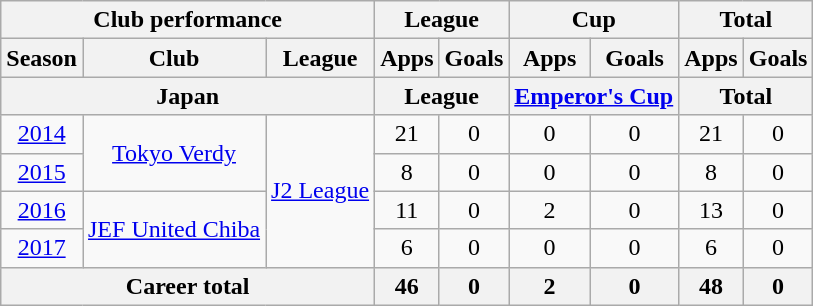<table class="wikitable" style="text-align:center">
<tr>
<th colspan=3>Club performance</th>
<th colspan=2>League</th>
<th colspan=2>Cup</th>
<th colspan=2>Total</th>
</tr>
<tr>
<th>Season</th>
<th>Club</th>
<th>League</th>
<th>Apps</th>
<th>Goals</th>
<th>Apps</th>
<th>Goals</th>
<th>Apps</th>
<th>Goals</th>
</tr>
<tr>
<th colspan=3>Japan</th>
<th colspan=2>League</th>
<th colspan=2><a href='#'>Emperor's Cup</a></th>
<th colspan=2>Total</th>
</tr>
<tr>
<td><a href='#'>2014</a></td>
<td rowspan="2"><a href='#'>Tokyo Verdy</a></td>
<td rowspan="4"><a href='#'>J2 League</a></td>
<td>21</td>
<td>0</td>
<td>0</td>
<td>0</td>
<td>21</td>
<td>0</td>
</tr>
<tr>
<td><a href='#'>2015</a></td>
<td>8</td>
<td>0</td>
<td>0</td>
<td>0</td>
<td>8</td>
<td>0</td>
</tr>
<tr>
<td><a href='#'>2016</a></td>
<td rowspan="2"><a href='#'>JEF United Chiba</a></td>
<td>11</td>
<td>0</td>
<td>2</td>
<td>0</td>
<td>13</td>
<td>0</td>
</tr>
<tr>
<td><a href='#'>2017</a></td>
<td>6</td>
<td>0</td>
<td>0</td>
<td>0</td>
<td>6</td>
<td>0</td>
</tr>
<tr>
<th colspan=3>Career total</th>
<th>46</th>
<th>0</th>
<th>2</th>
<th>0</th>
<th>48</th>
<th>0</th>
</tr>
</table>
